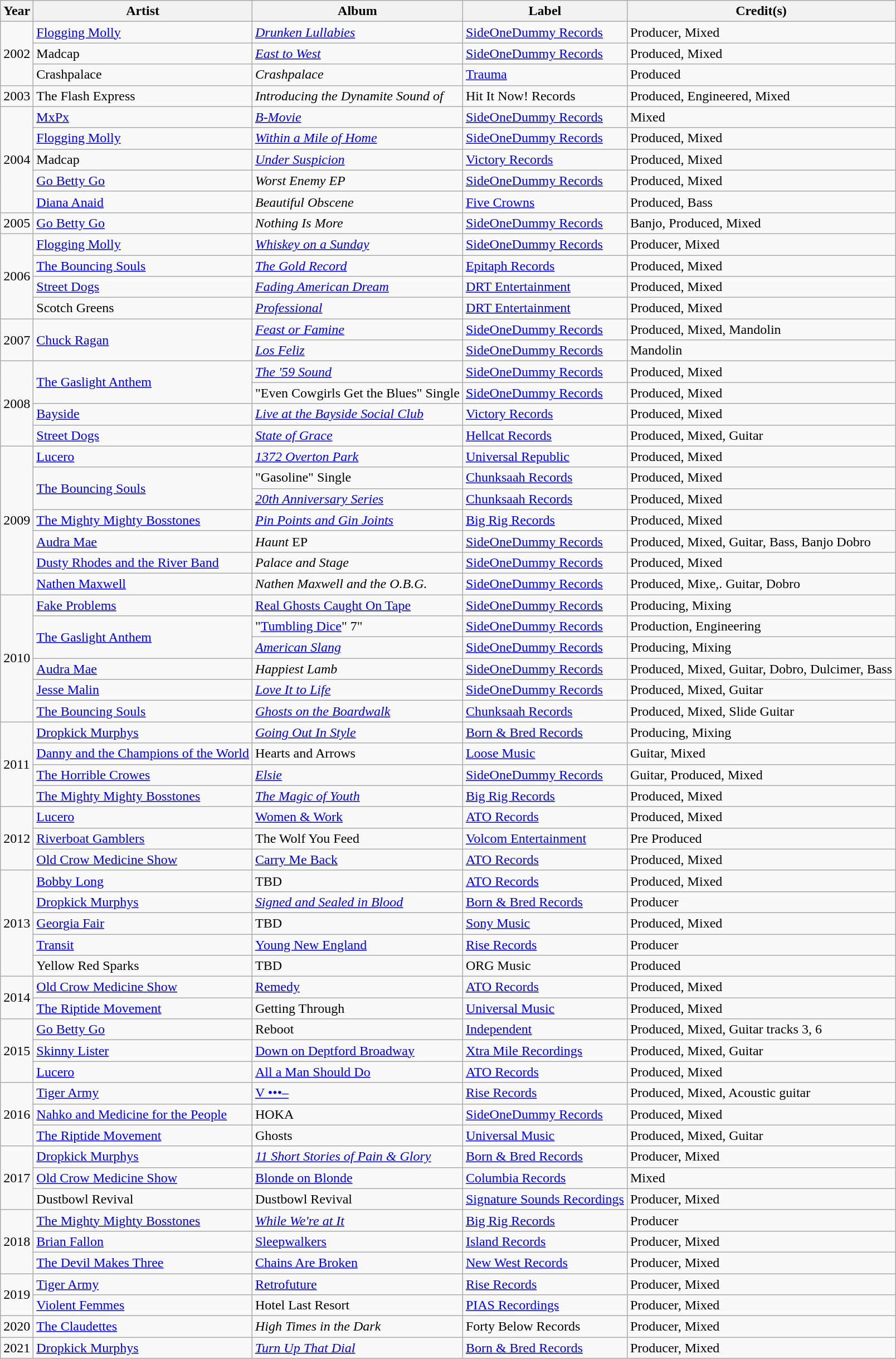<table class="wikitable">
<tr>
<th>Year</th>
<th>Artist</th>
<th>Album</th>
<th>Label</th>
<th>Credit(s)</th>
</tr>
<tr>
<td rowspan="3">2002</td>
<td><a href='#'>Flogging Molly</a></td>
<td><em><a href='#'>Drunken Lullabies</a></em></td>
<td><a href='#'>SideOneDummy Records</a></td>
<td>Producer, Mixed</td>
</tr>
<tr>
<td Madcap (band)>Madcap</td>
<td><em><a href='#'>East to West</a></em></td>
<td><a href='#'>SideOneDummy Records</a></td>
<td>Produced, Mixed</td>
</tr>
<tr>
<td>Crashpalace</td>
<td><em>Crashpalace</em></td>
<td><a href='#'>Trauma</a></td>
<td>Produced</td>
</tr>
<tr>
<td>2003</td>
<td>The Flash Express</td>
<td><em>Introducing the Dynamite Sound of</em></td>
<td>Hit It Now! Records</td>
<td>Produced, Engineered, Mixed</td>
</tr>
<tr>
<td rowspan="5">2004</td>
<td><a href='#'>MxPx</a></td>
<td><em><a href='#'>B-Movie</a></em></td>
<td><a href='#'>SideOneDummy Records</a></td>
<td>Mixed</td>
</tr>
<tr>
<td><a href='#'>Flogging Molly</a></td>
<td><em><a href='#'>Within a Mile of Home</a></em></td>
<td><a href='#'>SideOneDummy Records</a></td>
<td>Produced, Mixed</td>
</tr>
<tr>
<td Madcap (band)>Madcap</td>
<td><em><a href='#'>Under Suspicion</a></em></td>
<td><a href='#'>Victory Records</a></td>
<td>Produced, Mixed</td>
</tr>
<tr>
<td><a href='#'>Go Betty Go</a></td>
<td><em>Worst Enemy EP</em></td>
<td><a href='#'>SideOneDummy Records</a></td>
<td>Produced, Mixed</td>
</tr>
<tr>
<td><a href='#'>Diana Anaid</a></td>
<td><em>Beautiful Obscene</em></td>
<td><a href='#'>Five Crowns</a></td>
<td>Produced, Bass</td>
</tr>
<tr>
<td>2005</td>
<td><a href='#'>Go Betty Go</a></td>
<td><em>Nothing Is More</em></td>
<td><a href='#'>SideOneDummy Records</a></td>
<td>Banjo, Produced, Mixed</td>
</tr>
<tr>
<td rowspan="4">2006</td>
<td><a href='#'>Flogging Molly</a></td>
<td><em><a href='#'>Whiskey on a Sunday</a></em></td>
<td><a href='#'>SideOneDummy Records</a></td>
<td>Producer, Mixed</td>
</tr>
<tr>
<td><a href='#'>The Bouncing Souls</a></td>
<td><em><a href='#'>The Gold Record</a></em></td>
<td><a href='#'>Epitaph Records</a></td>
<td>Produced, Mixed</td>
</tr>
<tr>
<td><a href='#'>Street Dogs</a></td>
<td><em><a href='#'>Fading American Dream</a></em></td>
<td><a href='#'>DRT Entertainment</a></td>
<td>Produced, Mixed</td>
</tr>
<tr>
<td>Scotch Greens</td>
<td><em><a href='#'>Professional</a></em></td>
<td><a href='#'>DRT Entertainment</a></td>
<td>Produced, Mixed</td>
</tr>
<tr>
<td rowspan="2">2007</td>
<td rowspan="2"><a href='#'>Chuck Ragan</a></td>
<td><em><a href='#'>Feast or Famine</a></em></td>
<td><a href='#'>SideOneDummy Records</a></td>
<td>Produced, Mixed, Mandolin</td>
</tr>
<tr>
<td><em><a href='#'>Los Feliz</a></em></td>
<td><a href='#'>SideOneDummy Records</a></td>
<td>Mandolin</td>
</tr>
<tr>
<td rowspan="4">2008</td>
<td rowspan=2><a href='#'>The Gaslight Anthem</a></td>
<td><em><a href='#'>The '59 Sound</a></em></td>
<td><a href='#'>SideOneDummy Records</a></td>
<td>Produced, Mixed</td>
</tr>
<tr>
<td>"Even Cowgirls Get the Blues" Single</td>
<td><a href='#'>SideOneDummy Records</a></td>
<td>Produced, Mixed</td>
</tr>
<tr>
<td><a href='#'>Bayside</a></td>
<td><em><a href='#'>Live at the Bayside Social Club</a></em></td>
<td><a href='#'>Victory Records</a></td>
<td>Produced, Mixed</td>
</tr>
<tr>
<td><a href='#'>Street Dogs</a></td>
<td><em><a href='#'>State of Grace</a></em></td>
<td><a href='#'>Hellcat Records</a></td>
<td>Produced, Mixed, Guitar</td>
</tr>
<tr>
<td rowspan="7">2009</td>
<td><a href='#'>Lucero</a></td>
<td><em><a href='#'>1372 Overton Park</a></em></td>
<td><a href='#'>Universal Republic</a></td>
<td>Produced, Mixed</td>
</tr>
<tr>
<td rowspan="2"><a href='#'>The Bouncing Souls</a></td>
<td>"Gasoline" Single</td>
<td><a href='#'>Chunksaah Records</a></td>
<td>Produced, Mixed</td>
</tr>
<tr>
<td><em><a href='#'>20th Anniversary Series</a></em></td>
<td><a href='#'>Chunksaah Records</a></td>
<td>Produced, Mixed</td>
</tr>
<tr>
<td><a href='#'>The Mighty Mighty Bosstones</a></td>
<td><em><a href='#'>Pin Points and Gin Joints</a></em></td>
<td><a href='#'>Big Rig Records</a></td>
<td>Produced, Mixed</td>
</tr>
<tr>
<td><a href='#'>Audra Mae</a></td>
<td><em>Haunt</em> EP</td>
<td><a href='#'>SideOneDummy Records</a></td>
<td>Produced, Mixed, Guitar, Bass, Banjo Dobro</td>
</tr>
<tr>
<td><a href='#'>Dusty Rhodes and the River Band</a></td>
<td><em>Palace and Stage</em></td>
<td><a href='#'>SideOneDummy Records</a></td>
<td>Produced, Mixed</td>
</tr>
<tr>
<td><a href='#'>Nathen Maxwell</a></td>
<td><em>Nathen Maxwell and the O.B.G.</em></td>
<td><a href='#'>SideOneDummy Records</a></td>
<td>Produced, Mixe,. Guitar, Dobro</td>
</tr>
<tr>
<td rowspan="6">2010</td>
<td><a href='#'>Fake Problems</a></td>
<td><a href='#'>Real Ghosts Caught On Tape</a></td>
<td><a href='#'>SideOneDummy Records</a></td>
<td>Producing, Mixing</td>
</tr>
<tr>
<td rowspan="2"><a href='#'>The Gaslight Anthem</a></td>
<td>"<a href='#'>Tumbling Dice</a>" 7"</td>
<td><a href='#'>SideOneDummy Records</a></td>
<td>Production, Engineering</td>
</tr>
<tr>
<td><em><a href='#'>American Slang</a></em></td>
<td><a href='#'>SideOneDummy Records</a></td>
<td>Producing, Mixing</td>
</tr>
<tr>
<td><a href='#'>Audra Mae</a></td>
<td><em>Happiest Lamb</em></td>
<td><a href='#'>SideOneDummy Records</a></td>
<td>Produced, Mixed, Guitar, Dobro, Dulcimer, Bass</td>
</tr>
<tr>
<td><a href='#'>Jesse Malin</a></td>
<td><em><a href='#'>Love It to Life</a></em></td>
<td><a href='#'>SideOneDummy Records</a></td>
<td>Produced, Mixed, Guitar</td>
</tr>
<tr>
<td><a href='#'>The Bouncing Souls</a></td>
<td><em><a href='#'>Ghosts on the Boardwalk</a></em></td>
<td><a href='#'>Chunksaah Records</a></td>
<td>Produced, Mixed, Slide Guitar</td>
</tr>
<tr>
<td rowspan="4">2011</td>
<td><a href='#'>Dropkick Murphys</a></td>
<td><em><a href='#'>Going Out In Style</a></em></td>
<td><a href='#'>Born & Bred Records</a></td>
<td>Producing, Mixing</td>
</tr>
<tr>
<td><a href='#'>Danny and the Champions of the World</a></td>
<td>Hearts and Arrows</td>
<td><a href='#'>Loose Music</a></td>
<td>Guitar, Mixed</td>
</tr>
<tr>
<td><a href='#'>The Horrible Crowes</a></td>
<td><em><a href='#'>Elsie</a></em></td>
<td><a href='#'>SideOneDummy Records</a></td>
<td>Guitar, Produced, Mixed</td>
</tr>
<tr>
<td><a href='#'>The Mighty Mighty Bosstones</a></td>
<td><em><a href='#'>The Magic of Youth</a></em></td>
<td><a href='#'>Big Rig Records</a></td>
<td>Produced, Mixed</td>
</tr>
<tr>
<td rowspan="3">2012</td>
<td><a href='#'>Lucero</a></td>
<td><a href='#'>Women & Work</a></td>
<td><a href='#'>ATO Records</a></td>
<td>Produced, Mixed</td>
</tr>
<tr>
<td><a href='#'>Riverboat Gamblers</a></td>
<td>The Wolf You Feed</td>
<td><a href='#'>Volcom Entertainment</a></td>
<td>Pre Produced</td>
</tr>
<tr>
<td><a href='#'>Old Crow Medicine Show</a></td>
<td><a href='#'>Carry Me Back</a></td>
<td><a href='#'>ATO Records</a></td>
<td>Produced, Mixed</td>
</tr>
<tr>
<td rowspan="5">2013</td>
<td><a href='#'>Bobby Long</a></td>
<td>TBD</td>
<td><a href='#'>ATO Records</a></td>
<td>Produced, Mixed</td>
</tr>
<tr>
<td><a href='#'>Dropkick Murphys</a></td>
<td><em><a href='#'>Signed and Sealed in Blood</a></em></td>
<td><a href='#'>Born & Bred Records</a></td>
<td>Producer</td>
</tr>
<tr>
<td><a href='#'>Georgia Fair</a></td>
<td>TBD</td>
<td><a href='#'>Sony Music</a></td>
<td>Produced, Mixed</td>
</tr>
<tr>
<td><a href='#'>Transit</a></td>
<td><a href='#'>Young New England</a></td>
<td><a href='#'>Rise Records</a></td>
<td>Producer</td>
</tr>
<tr>
<td>Yellow Red Sparks</td>
<td>TBD</td>
<td>ORG Music</td>
<td>Produced</td>
</tr>
<tr>
<td rowspan="2">2014</td>
<td><a href='#'>Old Crow Medicine Show</a></td>
<td><a href='#'>Remedy</a></td>
<td><a href='#'>ATO Records</a></td>
<td>Produced, Mixed</td>
</tr>
<tr>
<td><a href='#'>The Riptide Movement</a></td>
<td>Getting Through</td>
<td><a href='#'>Universal Music</a></td>
<td>Produced, Mixed</td>
</tr>
<tr>
<td rowspan="3">2015</td>
<td><a href='#'>Go Betty Go</a></td>
<td>Reboot</td>
<td><a href='#'>Independent</a></td>
<td>Produced, Mixed, Guitar tracks 3, 6</td>
</tr>
<tr>
<td><a href='#'>Skinny Lister</a></td>
<td><a href='#'>Down on Deptford Broadway</a></td>
<td><a href='#'>Xtra Mile Recordings</a></td>
<td>Produced, Mixed, Guitar</td>
</tr>
<tr>
<td><a href='#'>Lucero</a></td>
<td><a href='#'>All a Man Should Do</a></td>
<td><a href='#'>ATO Records</a></td>
<td>Produced, Mixed</td>
</tr>
<tr>
<td rowspan="3">2016</td>
<td><a href='#'>Tiger Army</a></td>
<td><a href='#'>V •••–</a></td>
<td><a href='#'>Rise Records</a></td>
<td>Produced, Mixed, Acoustic guitar</td>
</tr>
<tr>
<td><a href='#'>Nahko and Medicine for the People</a></td>
<td>HOKA</td>
<td><a href='#'>SideOneDummy Records</a></td>
<td>Produced, Mixed</td>
</tr>
<tr>
<td><a href='#'>The Riptide Movement</a></td>
<td>Ghosts</td>
<td><a href='#'>Universal Music</a></td>
<td>Produced, Mixed, Guitar</td>
</tr>
<tr>
<td rowspan="3">2017</td>
<td><a href='#'>Dropkick Murphys</a></td>
<td><em><a href='#'>11 Short Stories of Pain & Glory</a></em></td>
<td><a href='#'>Born & Bred Records</a></td>
<td>Producer, Mixed</td>
</tr>
<tr>
<td><a href='#'>Old Crow Medicine Show</a></td>
<td><a href='#'>Blonde on Blonde</a></td>
<td><a href='#'>Columbia Records</a></td>
<td>Mixed</td>
</tr>
<tr>
<td>Dustbowl Revival</td>
<td>Dustbowl Revival</td>
<td><a href='#'>Signature Sounds Recordings</a></td>
<td>Producer, Mixed</td>
</tr>
<tr>
<td rowspan="3">2018</td>
<td><a href='#'>The Mighty Mighty Bosstones</a></td>
<td><em><a href='#'>While We're at It</a></em></td>
<td><a href='#'>Big Rig Records</a></td>
<td>Producer</td>
</tr>
<tr>
<td><a href='#'>Brian Fallon</a></td>
<td><a href='#'>Sleepwalkers</a></td>
<td><a href='#'>Island Records</a></td>
<td>Producer, Mixed</td>
</tr>
<tr>
<td><a href='#'>The Devil Makes Three</a></td>
<td><a href='#'>Chains Are Broken</a></td>
<td><a href='#'>New West Records</a></td>
<td>Producer, Mixed</td>
</tr>
<tr>
<td rowspan="2">2019</td>
<td><a href='#'>Tiger Army</a></td>
<td><a href='#'>Retrofuture</a></td>
<td><a href='#'>Rise Records</a></td>
<td>Producer, Mixed</td>
</tr>
<tr>
<td><a href='#'>Violent Femmes</a></td>
<td>Hotel Last Resort</td>
<td><a href='#'>PIAS Recordings</a></td>
<td>Producer, Mixed</td>
</tr>
<tr>
<td>2020</td>
<td><a href='#'>The Claudettes</a></td>
<td><em>High Times in the Dark</em></td>
<td>Forty Below Records</td>
<td>Producer, Mixed</td>
</tr>
<tr>
<td>2021</td>
<td><a href='#'>Dropkick Murphys</a></td>
<td><em><a href='#'>Turn Up That Dial</a></em></td>
<td><a href='#'>Born & Bred Records</a></td>
<td>Producer, Mixed</td>
</tr>
</table>
